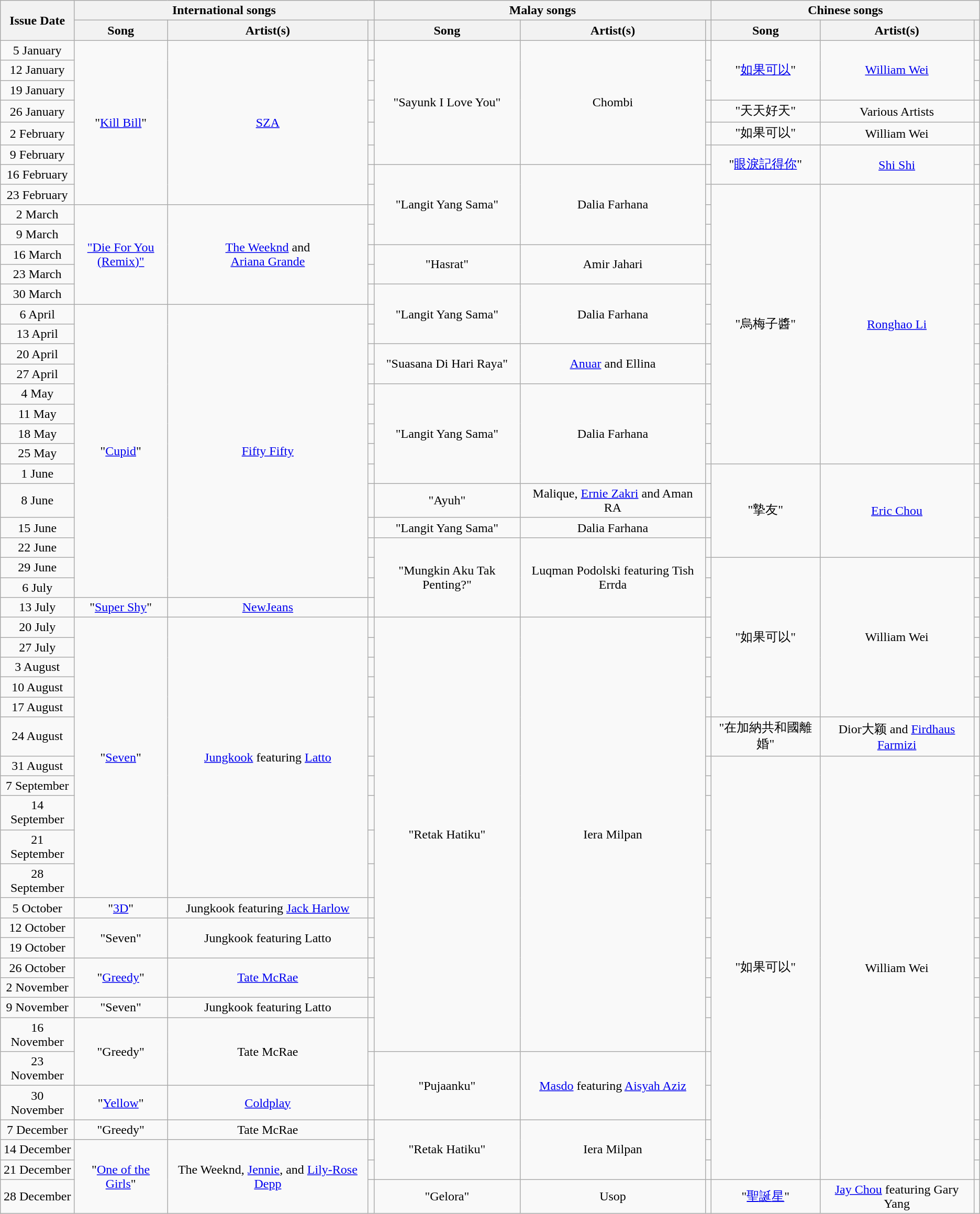<table class="wikitable" style="text-align: center;">
<tr>
<th rowspan="2">Issue Date</th>
<th colspan="3">International songs</th>
<th colspan="3">Malay songs</th>
<th colspan="3">Chinese songs</th>
</tr>
<tr>
<th>Song</th>
<th>Artist(s)</th>
<th></th>
<th>Song</th>
<th>Artist(s)</th>
<th></th>
<th>Song</th>
<th>Artist(s)</th>
<th></th>
</tr>
<tr>
<td>5 January</td>
<td rowspan="8">"<a href='#'>Kill Bill</a>"</td>
<td rowspan="8"><a href='#'>SZA</a></td>
<td></td>
<td rowspan="6">"Sayunk I Love You"</td>
<td rowspan="6">Chombi</td>
<td></td>
<td rowspan="3">"<a href='#'>如果可以</a>"</td>
<td rowspan="3"><a href='#'>William Wei</a></td>
<td></td>
</tr>
<tr>
<td>12 January</td>
<td></td>
<td></td>
<td></td>
</tr>
<tr>
<td>19 January</td>
<td></td>
<td></td>
<td></td>
</tr>
<tr>
<td>26 January</td>
<td></td>
<td></td>
<td>"天天好天"</td>
<td>Various Artists</td>
<td></td>
</tr>
<tr>
<td>2 February</td>
<td></td>
<td></td>
<td>"如果可以"</td>
<td>William Wei</td>
<td></td>
</tr>
<tr>
<td>9 February</td>
<td></td>
<td></td>
<td rowspan="2">"<a href='#'>眼淚記得你</a>"</td>
<td rowspan="2"><a href='#'>Shi Shi</a></td>
<td></td>
</tr>
<tr>
<td>16 February</td>
<td></td>
<td rowspan="4">"Langit Yang Sama"</td>
<td rowspan="4">Dalia Farhana</td>
<td></td>
<td></td>
</tr>
<tr>
<td>23 February</td>
<td></td>
<td></td>
<td rowspan="14">"烏梅子醬"</td>
<td rowspan="14"><a href='#'>Ronghao Li</a></td>
<td></td>
</tr>
<tr>
<td>2 March</td>
<td rowspan="5"><a href='#'>"Die For You<br>(Remix)"</a></td>
<td rowspan="5"><a href='#'>The Weeknd</a> and<br><a href='#'>Ariana Grande</a></td>
<td></td>
<td></td>
<td></td>
</tr>
<tr>
<td>9 March</td>
<td></td>
<td></td>
<td></td>
</tr>
<tr>
<td>16 March</td>
<td></td>
<td rowspan="2">"Hasrat"</td>
<td rowspan="2">Amir Jahari</td>
<td></td>
<td></td>
</tr>
<tr>
<td>23 March</td>
<td></td>
<td></td>
<td></td>
</tr>
<tr>
<td>30 March</td>
<td></td>
<td rowspan="3">"Langit Yang Sama"</td>
<td rowspan="3">Dalia Farhana</td>
<td></td>
<td></td>
</tr>
<tr>
<td>6 April</td>
<td rowspan="14">"<a href='#'>Cupid</a>"</td>
<td rowspan="14"><a href='#'>Fifty Fifty</a></td>
<td></td>
<td></td>
<td></td>
</tr>
<tr>
<td>13 April</td>
<td></td>
<td></td>
<td></td>
</tr>
<tr>
<td>20 April</td>
<td></td>
<td rowspan="2">"Suasana Di Hari Raya"</td>
<td rowspan="2"><a href='#'>Anuar</a> and Ellina</td>
<td></td>
<td></td>
</tr>
<tr>
<td>27 April</td>
<td></td>
<td></td>
<td></td>
</tr>
<tr>
<td>4 May</td>
<td></td>
<td rowspan="5">"Langit Yang Sama"</td>
<td rowspan="5">Dalia Farhana</td>
<td></td>
<td></td>
</tr>
<tr>
<td>11 May</td>
<td></td>
<td></td>
<td></td>
</tr>
<tr>
<td>18 May</td>
<td></td>
<td></td>
<td></td>
</tr>
<tr>
<td>25 May</td>
<td></td>
<td></td>
<td></td>
</tr>
<tr>
<td>1 June</td>
<td></td>
<td></td>
<td rowspan="4">"摯友"</td>
<td rowspan="4"><a href='#'>Eric Chou</a></td>
<td></td>
</tr>
<tr>
<td>8 June</td>
<td></td>
<td rowspan="1">"Ayuh"</td>
<td rowspan="1">Malique, <a href='#'>Ernie Zakri</a> and Aman RA</td>
<td></td>
<td></td>
</tr>
<tr>
<td>15 June</td>
<td></td>
<td rowspan="1">"Langit Yang Sama"</td>
<td rowspan="1">Dalia Farhana</td>
<td></td>
<td></td>
</tr>
<tr>
<td>22 June</td>
<td></td>
<td rowspan="4">"Mungkin Aku Tak Penting?"</td>
<td rowspan="4">Luqman Podolski featuring Tish Errda</td>
<td></td>
<td></td>
</tr>
<tr>
<td>29 June</td>
<td></td>
<td></td>
<td rowspan="8">"如果可以"</td>
<td rowspan="8">William Wei</td>
<td></td>
</tr>
<tr>
<td>6 July</td>
<td></td>
<td></td>
<td></td>
</tr>
<tr>
<td>13 July</td>
<td rowspan="1">"<a href='#'>Super Shy</a>"</td>
<td rowspan="1"><a href='#'>NewJeans</a></td>
<td></td>
<td></td>
<td></td>
</tr>
<tr>
<td>20 July</td>
<td rowspan="11">"<a href='#'>Seven</a>"</td>
<td rowspan="11"><a href='#'>Jungkook</a> featuring <a href='#'>Latto</a></td>
<td></td>
<td rowspan="18">"Retak Hatiku"</td>
<td rowspan="18">Iera Milpan</td>
<td></td>
<td></td>
</tr>
<tr>
<td>27 July</td>
<td></td>
<td></td>
<td></td>
</tr>
<tr>
<td>3 August</td>
<td></td>
<td></td>
<td></td>
</tr>
<tr>
<td>10 August</td>
<td></td>
<td></td>
<td></td>
</tr>
<tr>
<td>17 August</td>
<td></td>
<td></td>
<td></td>
</tr>
<tr>
<td>24 August</td>
<td></td>
<td></td>
<td>"在加納共和國離婚"</td>
<td>Dior大颖 and <a href='#'>Firdhaus Farmizi</a></td>
<td></td>
</tr>
<tr>
<td>31 August</td>
<td></td>
<td></td>
<td rowspan="17">"如果可以"</td>
<td rowspan="17">William Wei</td>
<td></td>
</tr>
<tr>
<td>7 September</td>
<td></td>
<td></td>
<td></td>
</tr>
<tr>
<td>14 September</td>
<td></td>
<td></td>
<td></td>
</tr>
<tr>
<td>21 September</td>
<td></td>
<td></td>
<td></td>
</tr>
<tr>
<td>28 September</td>
<td></td>
<td></td>
<td></td>
</tr>
<tr>
<td>5 October</td>
<td>"<a href='#'>3D</a>"</td>
<td>Jungkook featuring <a href='#'>Jack Harlow</a></td>
<td></td>
<td></td>
<td></td>
</tr>
<tr>
<td>12 October</td>
<td rowspan="2">"Seven"</td>
<td rowspan="2">Jungkook featuring Latto</td>
<td></td>
<td></td>
<td></td>
</tr>
<tr>
<td>19 October</td>
<td></td>
<td></td>
<td></td>
</tr>
<tr>
<td>26 October</td>
<td rowspan="2">"<a href='#'>Greedy</a>"</td>
<td rowspan="2"><a href='#'>Tate McRae</a></td>
<td></td>
<td></td>
<td></td>
</tr>
<tr>
<td>2 November</td>
<td></td>
<td></td>
<td></td>
</tr>
<tr>
<td>9 November</td>
<td>"Seven"</td>
<td>Jungkook featuring Latto</td>
<td></td>
<td></td>
<td></td>
</tr>
<tr>
<td>16 November</td>
<td rowspan="2">"Greedy"</td>
<td rowspan="2">Tate McRae</td>
<td></td>
<td></td>
<td></td>
</tr>
<tr>
<td>23 November</td>
<td></td>
<td rowspan="2">"Pujaanku"</td>
<td rowspan="2"><a href='#'>Masdo</a> featuring <a href='#'>Aisyah Aziz</a></td>
<td></td>
<td></td>
</tr>
<tr>
<td>30 November</td>
<td>"<a href='#'>Yellow</a>"</td>
<td><a href='#'>Coldplay</a></td>
<td></td>
<td></td>
<td></td>
</tr>
<tr>
<td>7 December</td>
<td>"Greedy"</td>
<td>Tate McRae</td>
<td></td>
<td rowspan="3">"Retak Hatiku"</td>
<td rowspan="3">Iera Milpan</td>
<td></td>
<td></td>
</tr>
<tr>
<td>14 December</td>
<td rowspan="3">"<a href='#'>One of the Girls</a>"</td>
<td rowspan="3">The Weeknd, <a href='#'>Jennie</a>, and <a href='#'>Lily-Rose Depp</a></td>
<td></td>
<td></td>
<td></td>
</tr>
<tr>
<td>21 December</td>
<td></td>
<td></td>
<td></td>
</tr>
<tr>
<td>28 December</td>
<td></td>
<td>"Gelora"</td>
<td>Usop</td>
<td></td>
<td>"<a href='#'>聖誕星</a>"</td>
<td><a href='#'>Jay Chou</a> featuring Gary Yang</td>
<td></td>
</tr>
</table>
